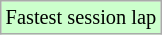<table class="wikitable sortable" style="font-size: 85%;">
<tr style="background:#ccffcc;">
<td>Fastest session lap</td>
</tr>
</table>
